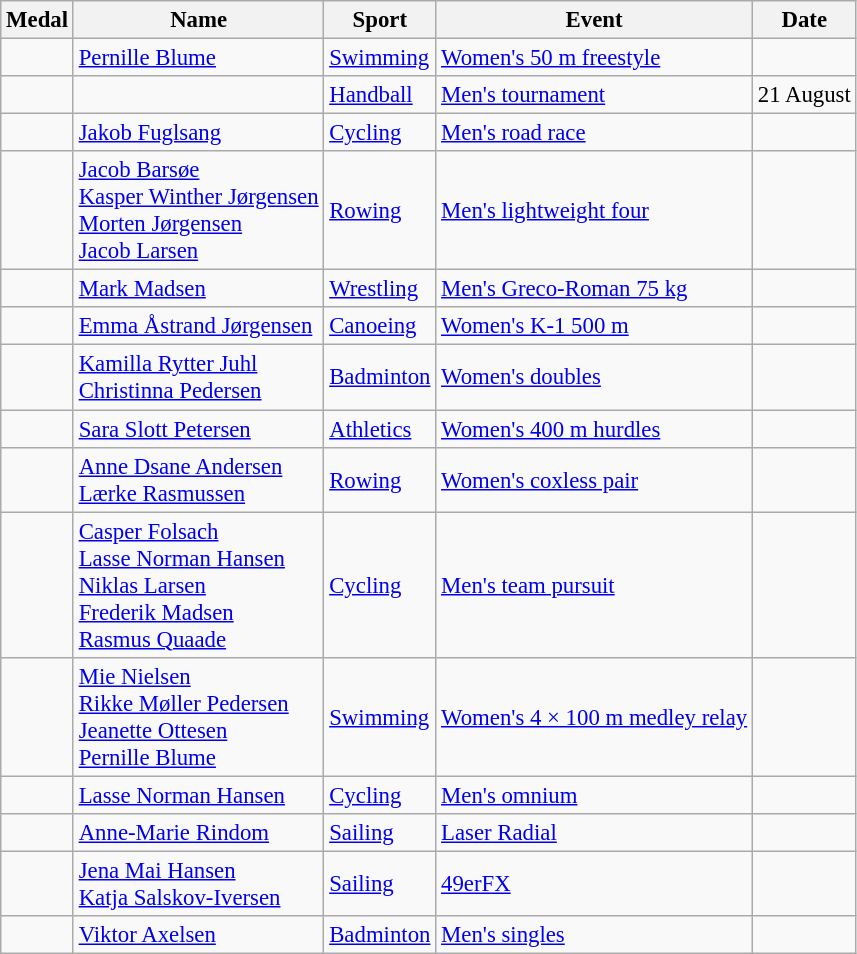<table class="wikitable sortable" style="font-size: 95%;">
<tr>
<th>Medal</th>
<th>Name</th>
<th>Sport</th>
<th>Event</th>
<th>Date</th>
</tr>
<tr>
<td></td>
<td><a href='#'>Pernille Blume</a></td>
<td><a href='#'>Swimming</a></td>
<td><a href='#'>Women's 50 m freestyle</a></td>
<td></td>
</tr>
<tr>
<td></td>
<td><br></td>
<td><a href='#'>Handball</a></td>
<td><a href='#'>Men's tournament</a></td>
<td>21 August</td>
</tr>
<tr>
<td></td>
<td><a href='#'>Jakob Fuglsang</a></td>
<td><a href='#'>Cycling</a></td>
<td><a href='#'>Men's road race</a></td>
<td></td>
</tr>
<tr>
<td></td>
<td><a href='#'>Jacob Barsøe</a><br><a href='#'>Kasper Winther Jørgensen</a><br><a href='#'>Morten Jørgensen</a><br><a href='#'>Jacob Larsen</a></td>
<td><a href='#'>Rowing</a></td>
<td><a href='#'>Men's lightweight four</a></td>
<td></td>
</tr>
<tr>
<td></td>
<td><a href='#'>Mark Madsen</a></td>
<td><a href='#'>Wrestling</a></td>
<td><a href='#'>Men's Greco-Roman 75 kg</a></td>
<td></td>
</tr>
<tr>
<td></td>
<td><a href='#'>Emma Åstrand Jørgensen</a></td>
<td><a href='#'>Canoeing</a></td>
<td><a href='#'>Women's K-1 500 m</a></td>
<td></td>
</tr>
<tr>
<td></td>
<td><a href='#'>Kamilla Rytter Juhl</a><br><a href='#'>Christinna Pedersen</a></td>
<td><a href='#'>Badminton</a></td>
<td><a href='#'>Women's doubles</a></td>
<td></td>
</tr>
<tr>
<td></td>
<td><a href='#'>Sara Slott Petersen</a></td>
<td><a href='#'>Athletics</a></td>
<td><a href='#'>Women's 400 m hurdles</a></td>
<td></td>
</tr>
<tr>
<td></td>
<td><a href='#'>Anne Dsane Andersen</a><br><a href='#'>Lærke Rasmussen</a></td>
<td><a href='#'>Rowing</a></td>
<td><a href='#'>Women's coxless pair</a></td>
<td></td>
</tr>
<tr>
<td></td>
<td><a href='#'>Casper Folsach</a><br><a href='#'>Lasse Norman Hansen</a><br><a href='#'>Niklas Larsen</a><br><a href='#'>Frederik Madsen</a><br><a href='#'>Rasmus Quaade</a></td>
<td><a href='#'>Cycling</a></td>
<td><a href='#'>Men's team pursuit</a></td>
<td></td>
</tr>
<tr>
<td></td>
<td><a href='#'>Mie Nielsen</a><br><a href='#'>Rikke Møller Pedersen</a><br><a href='#'>Jeanette Ottesen</a><br><a href='#'>Pernille Blume</a></td>
<td><a href='#'>Swimming</a></td>
<td><a href='#'>Women's 4 × 100 m medley relay</a></td>
<td></td>
</tr>
<tr>
<td></td>
<td><a href='#'>Lasse Norman Hansen</a></td>
<td><a href='#'>Cycling</a></td>
<td><a href='#'>Men's omnium</a></td>
<td></td>
</tr>
<tr>
<td></td>
<td><a href='#'>Anne-Marie Rindom</a></td>
<td><a href='#'>Sailing</a></td>
<td><a href='#'>Laser Radial</a></td>
<td></td>
</tr>
<tr>
<td></td>
<td><a href='#'>Jena Mai Hansen</a><br><a href='#'>Katja Salskov-Iversen</a></td>
<td><a href='#'>Sailing</a></td>
<td><a href='#'>49erFX</a></td>
<td></td>
</tr>
<tr>
<td></td>
<td><a href='#'>Viktor Axelsen</a></td>
<td><a href='#'>Badminton</a></td>
<td><a href='#'>Men's singles</a></td>
<td></td>
</tr>
</table>
